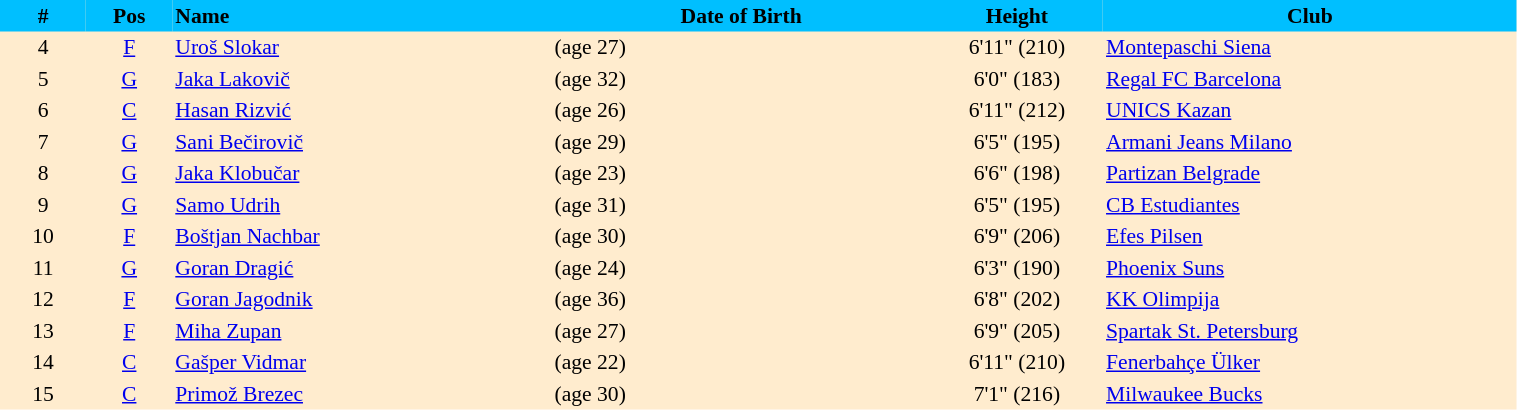<table border=0 cellpadding=2 cellspacing=0  |- bgcolor=#FFECCE style="text-align:center; font-size:90%;" width=80%>
<tr bgcolor=#00BFFF>
<th width=5%>#</th>
<th width=5%>Pos</th>
<th width=22% align=left>Name</th>
<th width=22%>Date of Birth</th>
<th width=10%>Height</th>
<th width=24%>Club</th>
</tr>
<tr>
<td>4</td>
<td><a href='#'>F</a></td>
<td align=left><a href='#'>Uroš Slokar</a></td>
<td align=left> (age 27)</td>
<td>6'11" (210)</td>
<td align=left> <a href='#'>Montepaschi Siena</a></td>
</tr>
<tr>
<td>5</td>
<td><a href='#'>G</a></td>
<td align=left><a href='#'>Jaka Lakovič</a></td>
<td align=left> (age 32)</td>
<td>6'0" (183)</td>
<td align=left> <a href='#'>Regal FC Barcelona</a></td>
</tr>
<tr>
<td>6</td>
<td><a href='#'>C</a></td>
<td align=left><a href='#'>Hasan Rizvić</a></td>
<td align=left> (age 26)</td>
<td>6'11" (212)</td>
<td align=left> <a href='#'>UNICS Kazan</a></td>
</tr>
<tr>
<td>7</td>
<td><a href='#'>G</a></td>
<td align=left><a href='#'>Sani Bečirovič</a></td>
<td align=left> (age 29)</td>
<td>6'5" (195)</td>
<td align=left> <a href='#'>Armani Jeans Milano</a></td>
</tr>
<tr>
<td>8</td>
<td><a href='#'>G</a></td>
<td align=left><a href='#'>Jaka Klobučar</a></td>
<td align=left> (age 23)</td>
<td>6'6" (198)</td>
<td align=left> <a href='#'>Partizan Belgrade</a></td>
</tr>
<tr>
<td>9</td>
<td><a href='#'>G</a></td>
<td align=left><a href='#'>Samo Udrih</a></td>
<td align=left> (age 31)</td>
<td>6'5" (195)</td>
<td align=left> <a href='#'>CB Estudiantes</a></td>
</tr>
<tr>
<td>10</td>
<td><a href='#'>F</a></td>
<td align=left><a href='#'>Boštjan Nachbar</a></td>
<td align=left> (age 30)</td>
<td>6'9" (206)</td>
<td align=left> <a href='#'>Efes Pilsen</a></td>
</tr>
<tr>
<td>11</td>
<td><a href='#'>G</a></td>
<td align=left><a href='#'>Goran Dragić</a></td>
<td align=left> (age 24)</td>
<td>6'3" (190)</td>
<td align=left> <a href='#'>Phoenix Suns</a></td>
</tr>
<tr>
<td>12</td>
<td><a href='#'>F</a></td>
<td align=left><a href='#'>Goran Jagodnik</a></td>
<td align=left> (age 36)</td>
<td>6'8" (202)</td>
<td align=left> <a href='#'>KK Olimpija</a></td>
</tr>
<tr>
<td>13</td>
<td><a href='#'>F</a></td>
<td align=left><a href='#'>Miha Zupan</a></td>
<td align=left> (age 27)</td>
<td>6'9" (205)</td>
<td align=left> <a href='#'>Spartak St. Petersburg</a></td>
</tr>
<tr>
<td>14</td>
<td><a href='#'>C</a></td>
<td align=left><a href='#'>Gašper Vidmar</a></td>
<td align=left> (age 22)</td>
<td>6'11" (210)</td>
<td align=left> <a href='#'>Fenerbahçe Ülker</a></td>
</tr>
<tr>
<td>15</td>
<td><a href='#'>C</a></td>
<td align=left><a href='#'>Primož Brezec</a></td>
<td align=left> (age 30)</td>
<td>7'1" (216)</td>
<td align=left> <a href='#'>Milwaukee Bucks</a></td>
</tr>
</table>
